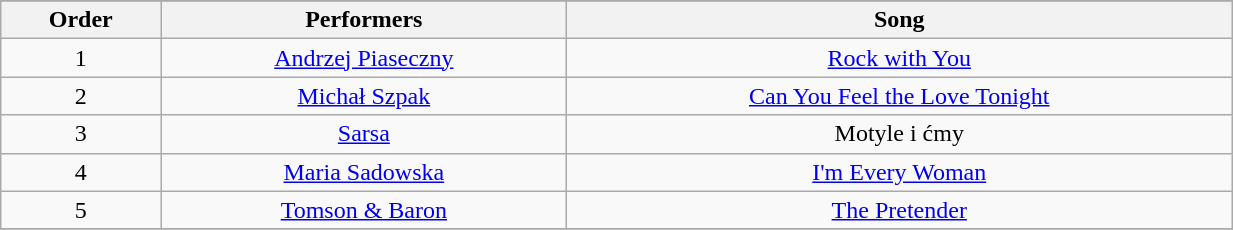<table class="wikitable" style="text-align:center; width:65%;">
<tr>
</tr>
<tr>
<th>Order</th>
<th>Performers</th>
<th>Song</th>
</tr>
<tr>
<td>1</td>
<td><a href='#'>Andrzej Piaseczny</a></td>
<td><a href='#'>Rock with You</a></td>
</tr>
<tr>
<td>2</td>
<td><a href='#'>Michał Szpak</a></td>
<td><a href='#'>Can You Feel the Love Tonight</a></td>
</tr>
<tr>
<td>3</td>
<td><a href='#'>Sarsa</a></td>
<td>Motyle i ćmy</td>
</tr>
<tr>
<td>4</td>
<td><a href='#'>Maria Sadowska</a></td>
<td><a href='#'>I'm Every Woman</a></td>
</tr>
<tr>
<td>5</td>
<td><a href='#'>Tomson & Baron</a></td>
<td><a href='#'>The Pretender</a></td>
</tr>
<tr>
</tr>
</table>
